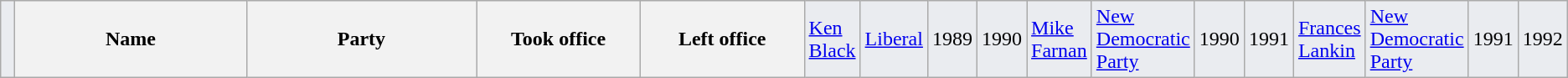<table class="wikitable">
<tr bgcolor="eaecf0">
<td> </td>
<th width="30%"><strong>Name </strong></th>
<th width="30%"><strong>Party</strong></th>
<th width="20%"><strong>Took office</strong></th>
<th width="20%"><strong>Left office</strong><br></th>
<td><a href='#'>Ken Black</a><br></td>
<td><a href='#'>Liberal</a></td>
<td>1989</td>
<td>1990<br></td>
<td><a href='#'>Mike Farnan</a><br></td>
<td><a href='#'>New Democratic Party</a></td>
<td>1990</td>
<td>1991<br></td>
<td><a href='#'>Frances Lankin</a><br></td>
<td><a href='#'>New Democratic Party</a></td>
<td>1991</td>
<td>1992</td>
</tr>
</table>
